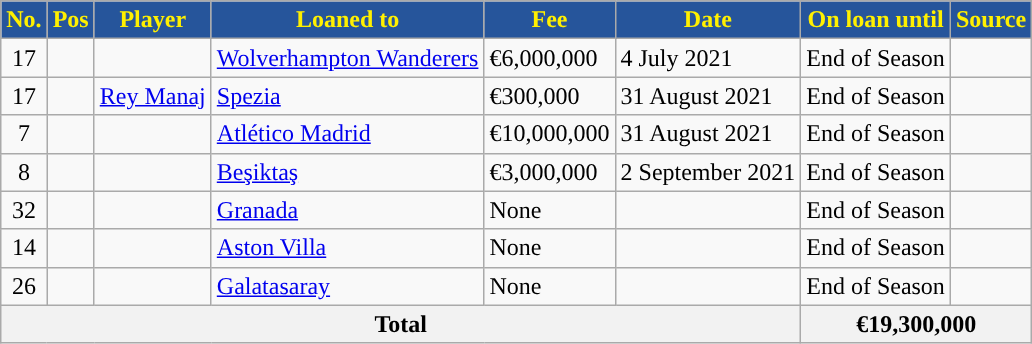<table class="wikitable plainrowheaders sortable">
<tr>
<th style="background:#26559B; color:#FFF000; ">No.</th>
<th style="background:#26559B; color:#FFF000; ">Pos</th>
<th style="background:#26559B; color:#FFF000; ">Player</th>
<th style="background:#26559B; color:#FFF000; ">Loaned to</th>
<th style="background:#26559B; color:#FFF000; ">Fee</th>
<th style="background:#26559B; color:#FFF000; ">Date</th>
<th style="background:#26559B; color:#FFF000; ">On loan until</th>
<th style="background:#26559B; color:#FFF000; ">Source</th>
</tr>
<tr>
<td align=center>17</td>
<td align=center></td>
<td></td>
<td> <a href='#'>Wolverhampton Wanderers</a></td>
<td>€6,000,000</td>
<td>4 July 2021</td>
<td>End of Season</td>
<td></td>
</tr>
<tr>
<td align=center>17</td>
<td align=center></td>
<td> <a href='#'>Rey Manaj</a></td>
<td> <a href='#'>Spezia</a></td>
<td>€300,000</td>
<td>31 August 2021</td>
<td>End of Season</td>
<td></td>
</tr>
<tr>
<td align=center>7</td>
<td align=center></td>
<td></td>
<td><a href='#'>Atlético Madrid</a></td>
<td>€10,000,000</td>
<td>31 August 2021</td>
<td>End of Season</td>
<td></td>
</tr>
<tr>
<td align=center>8</td>
<td align=center></td>
<td></td>
<td> <a href='#'>Beşiktaş</a></td>
<td>€3,000,000</td>
<td>2 September 2021</td>
<td>End of Season</td>
<td></td>
</tr>
<tr>
<td align=center>32</td>
<td align=center></td>
<td></td>
<td><a href='#'>Granada</a></td>
<td>None</td>
<td></td>
<td>End of Season</td>
<td></td>
</tr>
<tr>
<td align=center>14</td>
<td align=center></td>
<td></td>
<td> <a href='#'>Aston Villa</a></td>
<td>None</td>
<td></td>
<td>End of Season</td>
<td></td>
</tr>
<tr>
<td align=center>26</td>
<td align=center></td>
<td></td>
<td> <a href='#'>Galatasaray</a></td>
<td>None</td>
<td></td>
<td>End of Season</td>
<td></td>
</tr>
<tr>
<th colspan="6">Total</th>
<th colspan="2">€19,300,000</th>
</tr>
</table>
